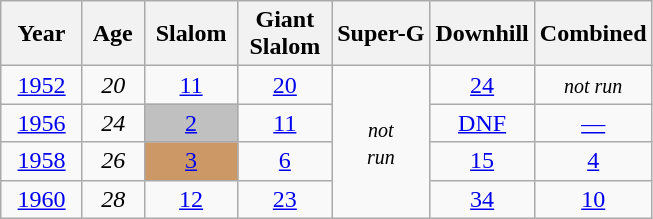<table class=wikitable style="text-align:center">
<tr>
<th>  Year  </th>
<th> Age </th>
<th> Slalom </th>
<th>Giant<br> Slalom </th>
<th>Super-G</th>
<th>Downhill</th>
<th>Combined</th>
</tr>
<tr>
<td><a href='#'>1952</a></td>
<td><em>20</em></td>
<td><a href='#'>11</a></td>
<td><a href='#'>20</a></td>
<td rowspan=4><small><em>not<br>run</em></small></td>
<td><a href='#'>24</a></td>
<td><small><em>not run</em></small></td>
</tr>
<tr>
<td><a href='#'>1956</a></td>
<td><em>24</em></td>
<td bgcolor="silver"><a href='#'>2</a></td>
<td><a href='#'>11</a></td>
<td><a href='#'>DNF</a></td>
<td><a href='#'>—</a></td>
</tr>
<tr>
<td><a href='#'>1958</a></td>
<td><em>26</em></td>
<td bgcolor="cc9966"><a href='#'>3</a></td>
<td><a href='#'>6</a></td>
<td><a href='#'>15</a></td>
<td><a href='#'>4</a></td>
</tr>
<tr>
<td><a href='#'>1960</a></td>
<td><em>28</em></td>
<td><a href='#'>12</a></td>
<td><a href='#'>23</a></td>
<td><a href='#'>34</a></td>
<td><a href='#'>10</a></td>
</tr>
</table>
